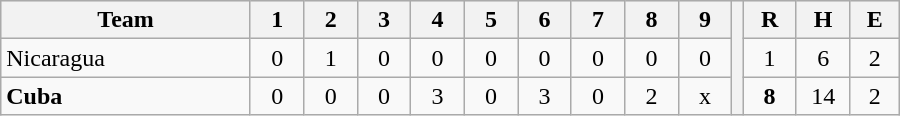<table border=1 cellspacing=0 width=600 style="margin-left:3em;" class="wikitable">
<tr style="text-align:center; background-color:#e6e6e6;">
<th align=left width=28%>Team</th>
<th width=6%>1</th>
<th width=6%>2</th>
<th width=6%>3</th>
<th width=6%>4</th>
<th width=6%>5</th>
<th width=6%>6</th>
<th width=6%>7</th>
<th width=6%>8</th>
<th width=6%>9</th>
<th rowspan="3" width=0.5%></th>
<th width=6%>R</th>
<th width=6%>H</th>
<th width=6%>E</th>
</tr>
<tr style="text-align:center;">
<td align=left> Nicaragua</td>
<td>0</td>
<td>1</td>
<td>0</td>
<td>0</td>
<td>0</td>
<td>0</td>
<td>0</td>
<td>0</td>
<td>0</td>
<td>1</td>
<td>6</td>
<td>2</td>
</tr>
<tr style="text-align:center;">
<td align=left> <strong>Cuba</strong></td>
<td>0</td>
<td>0</td>
<td>0</td>
<td>3</td>
<td>0</td>
<td>3</td>
<td>0</td>
<td>2</td>
<td>x</td>
<td><strong>8</strong></td>
<td>14</td>
<td>2</td>
</tr>
</table>
